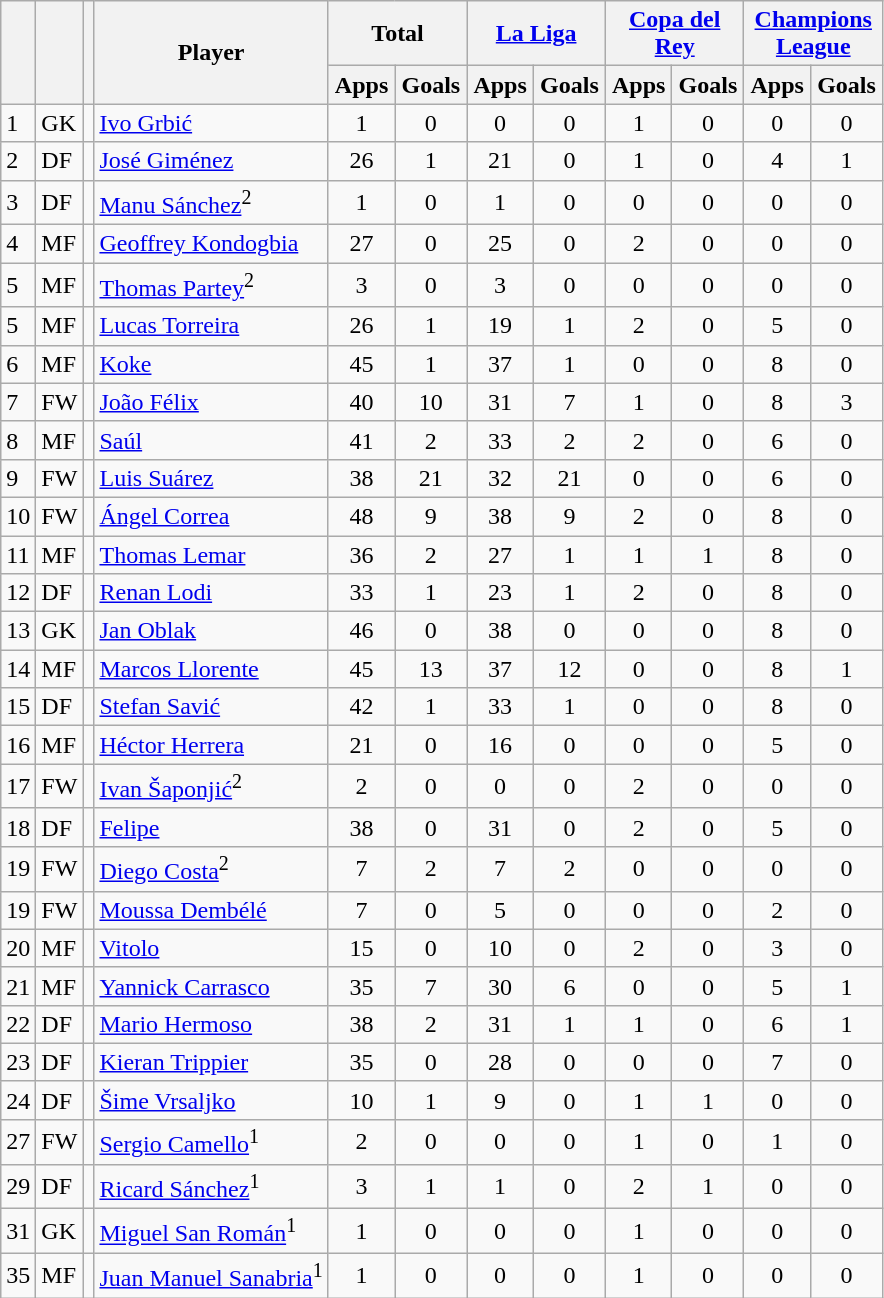<table class="wikitable sortable" style="text-align:center">
<tr>
<th rowspan="2" style="vertical-align:center; style="width:20px;"></th>
<th rowspan="2" style="vertical-align:center; style="width:20px;"></th>
<th rowspan="2" style="vertical-align:center; style="width:20px;"></th>
<th rowspan="2" style="vertical-align:center;">Player</th>
<th colspan="2" style="width:85px;">Total</th>
<th colspan="2" style="width:85px;"><a href='#'>La Liga</a></th>
<th colspan="2" style="width:85px;"><a href='#'>Copa del Rey</a></th>
<th colspan="2" style="width:85px;"><a href='#'>Champions League</a></th>
</tr>
<tr>
<th>Apps</th>
<th>Goals</th>
<th>Apps</th>
<th>Goals</th>
<th>Apps</th>
<th>Goals</th>
<th>Apps</th>
<th>Goals</th>
</tr>
<tr>
<td align="left">1</td>
<td align="left">GK</td>
<td></td>
<td align="left"><a href='#'>Ivo Grbić</a></td>
<td>1</td>
<td>0</td>
<td>0</td>
<td>0</td>
<td>1</td>
<td>0</td>
<td>0</td>
<td>0</td>
</tr>
<tr>
<td align="left">2</td>
<td align="left">DF</td>
<td></td>
<td align="left"><a href='#'>José Giménez</a></td>
<td>26</td>
<td>1</td>
<td>21</td>
<td>0</td>
<td>1</td>
<td>0</td>
<td>4</td>
<td>1</td>
</tr>
<tr>
<td align="left">3</td>
<td align="left">DF</td>
<td></td>
<td align="left"><a href='#'>Manu Sánchez</a><sup>2</sup></td>
<td>1</td>
<td>0</td>
<td>1</td>
<td>0</td>
<td>0</td>
<td>0</td>
<td>0</td>
<td>0</td>
</tr>
<tr>
<td align="left">4</td>
<td align="left">MF</td>
<td></td>
<td align="left"><a href='#'>Geoffrey Kondogbia</a></td>
<td>27</td>
<td>0</td>
<td>25</td>
<td>0</td>
<td>2</td>
<td>0</td>
<td>0</td>
<td>0</td>
</tr>
<tr>
<td align="left">5</td>
<td align="left">MF</td>
<td></td>
<td align="left"><a href='#'>Thomas Partey</a><sup>2</sup></td>
<td>3</td>
<td>0</td>
<td>3</td>
<td>0</td>
<td>0</td>
<td>0</td>
<td>0</td>
<td>0</td>
</tr>
<tr>
<td align="left">5</td>
<td align="left">MF</td>
<td></td>
<td align="left"><a href='#'>Lucas Torreira</a></td>
<td>26</td>
<td>1</td>
<td>19</td>
<td>1</td>
<td>2</td>
<td>0</td>
<td>5</td>
<td>0</td>
</tr>
<tr>
<td align="left">6</td>
<td align="left">MF</td>
<td></td>
<td align="left"><a href='#'>Koke</a></td>
<td>45</td>
<td>1</td>
<td>37</td>
<td>1</td>
<td>0</td>
<td>0</td>
<td>8</td>
<td>0</td>
</tr>
<tr>
<td align="left">7</td>
<td align="left">FW</td>
<td></td>
<td align="left"><a href='#'>João Félix</a></td>
<td>40</td>
<td>10</td>
<td>31</td>
<td>7</td>
<td>1</td>
<td>0</td>
<td>8</td>
<td>3</td>
</tr>
<tr>
<td align="left">8</td>
<td align="left">MF</td>
<td></td>
<td align="left"><a href='#'>Saúl</a></td>
<td>41</td>
<td>2</td>
<td>33</td>
<td>2</td>
<td>2</td>
<td>0</td>
<td>6</td>
<td>0</td>
</tr>
<tr>
<td align="left">9</td>
<td align="left">FW</td>
<td></td>
<td align="left"><a href='#'>Luis Suárez</a></td>
<td>38</td>
<td>21</td>
<td>32</td>
<td>21</td>
<td>0</td>
<td>0</td>
<td>6</td>
<td>0</td>
</tr>
<tr>
<td align="left">10</td>
<td align="left">FW</td>
<td></td>
<td align="left"><a href='#'>Ángel Correa</a></td>
<td>48</td>
<td>9</td>
<td>38</td>
<td>9</td>
<td>2</td>
<td>0</td>
<td>8</td>
<td>0</td>
</tr>
<tr>
<td align="left">11</td>
<td align="left">MF</td>
<td></td>
<td align="left"><a href='#'>Thomas Lemar</a></td>
<td>36</td>
<td>2</td>
<td>27</td>
<td>1</td>
<td>1</td>
<td>1</td>
<td>8</td>
<td>0</td>
</tr>
<tr>
<td align="left">12</td>
<td align="left">DF</td>
<td></td>
<td align="left"><a href='#'>Renan Lodi</a></td>
<td>33</td>
<td>1</td>
<td>23</td>
<td>1</td>
<td>2</td>
<td>0</td>
<td>8</td>
<td>0</td>
</tr>
<tr>
<td align="left">13</td>
<td align="left">GK</td>
<td></td>
<td align="left"><a href='#'>Jan Oblak</a></td>
<td>46</td>
<td>0</td>
<td>38</td>
<td>0</td>
<td>0</td>
<td>0</td>
<td>8</td>
<td>0</td>
</tr>
<tr>
<td align="left">14</td>
<td align="left">MF</td>
<td></td>
<td align="left"><a href='#'>Marcos Llorente</a></td>
<td>45</td>
<td>13</td>
<td>37</td>
<td>12</td>
<td>0</td>
<td>0</td>
<td>8</td>
<td>1</td>
</tr>
<tr>
<td align="left">15</td>
<td align="left">DF</td>
<td></td>
<td align="left"><a href='#'>Stefan Savić</a></td>
<td>42</td>
<td>1</td>
<td>33</td>
<td>1</td>
<td>0</td>
<td>0</td>
<td>8</td>
<td>0</td>
</tr>
<tr>
<td align="left">16</td>
<td align="left">MF</td>
<td></td>
<td align="left"><a href='#'>Héctor Herrera</a></td>
<td>21</td>
<td>0</td>
<td>16</td>
<td>0</td>
<td>0</td>
<td>0</td>
<td>5</td>
<td>0</td>
</tr>
<tr>
<td align="left">17</td>
<td align="left">FW</td>
<td></td>
<td align="left"><a href='#'>Ivan Šaponjić</a><sup>2</sup></td>
<td>2</td>
<td>0</td>
<td>0</td>
<td>0</td>
<td>2</td>
<td>0</td>
<td>0</td>
<td>0</td>
</tr>
<tr>
<td align="left">18</td>
<td align="left">DF</td>
<td></td>
<td align="left"><a href='#'>Felipe</a></td>
<td>38</td>
<td>0</td>
<td>31</td>
<td>0</td>
<td>2</td>
<td>0</td>
<td>5</td>
<td>0</td>
</tr>
<tr>
<td align="left">19</td>
<td align="left">FW</td>
<td></td>
<td align="left"><a href='#'>Diego Costa</a><sup>2</sup></td>
<td>7</td>
<td>2</td>
<td>7</td>
<td>2</td>
<td>0</td>
<td>0</td>
<td>0</td>
<td>0</td>
</tr>
<tr>
<td align="left">19</td>
<td align="left">FW</td>
<td></td>
<td align="left"><a href='#'>Moussa Dembélé</a></td>
<td>7</td>
<td>0</td>
<td>5</td>
<td>0</td>
<td>0</td>
<td>0</td>
<td>2</td>
<td>0</td>
</tr>
<tr>
<td align="left">20</td>
<td align="left">MF</td>
<td></td>
<td align="left"><a href='#'>Vitolo</a></td>
<td>15</td>
<td>0</td>
<td>10</td>
<td>0</td>
<td>2</td>
<td>0</td>
<td>3</td>
<td>0</td>
</tr>
<tr>
<td align="left">21</td>
<td align="left">MF</td>
<td></td>
<td align="left"><a href='#'>Yannick Carrasco</a></td>
<td>35</td>
<td>7</td>
<td>30</td>
<td>6</td>
<td>0</td>
<td>0</td>
<td>5</td>
<td>1</td>
</tr>
<tr>
<td align="left">22</td>
<td align="left">DF</td>
<td></td>
<td align="left"><a href='#'>Mario Hermoso</a></td>
<td>38</td>
<td>2</td>
<td>31</td>
<td>1</td>
<td>1</td>
<td>0</td>
<td>6</td>
<td>1</td>
</tr>
<tr>
<td align="left">23</td>
<td align="left">DF</td>
<td></td>
<td align="left"><a href='#'>Kieran Trippier</a></td>
<td>35</td>
<td>0</td>
<td>28</td>
<td>0</td>
<td>0</td>
<td>0</td>
<td>7</td>
<td>0</td>
</tr>
<tr>
<td align="left">24</td>
<td align="left">DF</td>
<td></td>
<td align="left"><a href='#'>Šime Vrsaljko</a></td>
<td>10</td>
<td>1</td>
<td>9</td>
<td>0</td>
<td>1</td>
<td>1</td>
<td>0</td>
<td>0</td>
</tr>
<tr>
<td align="left">27</td>
<td align="left">FW</td>
<td></td>
<td align="left"><a href='#'>Sergio Camello</a><sup>1</sup></td>
<td>2</td>
<td>0</td>
<td>0</td>
<td>0</td>
<td>1</td>
<td>0</td>
<td>1</td>
<td>0</td>
</tr>
<tr>
<td align="left">29</td>
<td align="left">DF</td>
<td></td>
<td align="left"><a href='#'>Ricard Sánchez</a><sup>1</sup></td>
<td>3</td>
<td>1</td>
<td>1</td>
<td>0</td>
<td>2</td>
<td>1</td>
<td>0</td>
<td>0</td>
</tr>
<tr>
<td align="left">31</td>
<td align="left">GK</td>
<td></td>
<td align="left"><a href='#'>Miguel San Román</a><sup>1</sup></td>
<td>1</td>
<td>0</td>
<td>0</td>
<td>0</td>
<td>1</td>
<td>0</td>
<td>0</td>
<td>0</td>
</tr>
<tr>
<td align="left">35</td>
<td align="left">MF</td>
<td></td>
<td align="left"><a href='#'>Juan Manuel Sanabria</a><sup>1</sup></td>
<td>1</td>
<td>0</td>
<td>0</td>
<td>0</td>
<td>1</td>
<td>0</td>
<td>0</td>
<td>0</td>
</tr>
</table>
